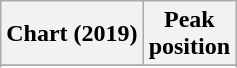<table class="wikitable sortable plainrowheaders">
<tr>
<th scope="col">Chart (2019)</th>
<th scope="col">Peak<br>position</th>
</tr>
<tr>
</tr>
<tr>
</tr>
<tr>
</tr>
</table>
